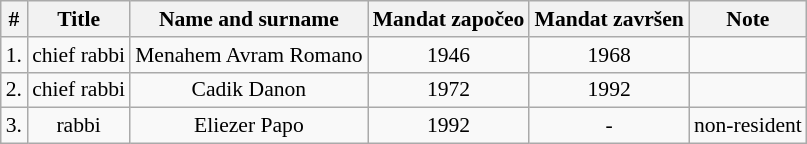<table class="wikitable" style="text-align: center; font-size:90%;">
<tr>
<th>#</th>
<th>Title</th>
<th>Name and surname</th>
<th>Mandat započeo</th>
<th>Mandat završen</th>
<th>Note</th>
</tr>
<tr>
<td>1.</td>
<td>chief rabbi</td>
<td>Menahem Avram Romano</td>
<td>1946</td>
<td>1968</td>
<td></td>
</tr>
<tr>
<td>2.</td>
<td>chief rabbi</td>
<td>Cadik Danon</td>
<td>1972</td>
<td>1992</td>
<td></td>
</tr>
<tr>
<td>3.</td>
<td>rabbi</td>
<td>Eliezer Papo</td>
<td>1992</td>
<td><em>-</em></td>
<td>non-resident</td>
</tr>
</table>
